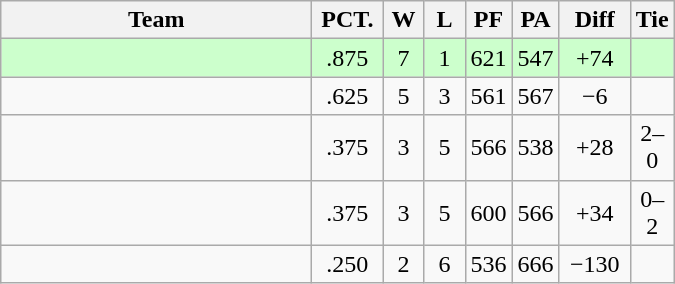<table class=wikitable style="text-align:center">
<tr>
<th width=200>Team</th>
<th width=40>PCT.</th>
<th width=20>W</th>
<th width=20>L</th>
<th width=20>PF</th>
<th width=20>PA</th>
<th width=40>Diff</th>
<th width=20>Tie</th>
</tr>
<tr bgcolor=ccffcc>
<td style="text-align:left"></td>
<td>.875</td>
<td>7</td>
<td>1</td>
<td>621</td>
<td>547</td>
<td>+74</td>
<td></td>
</tr>
<tr>
<td style="text-align:left"></td>
<td>.625</td>
<td>5</td>
<td>3</td>
<td>561</td>
<td>567</td>
<td>−6</td>
<td></td>
</tr>
<tr>
<td style="text-align:left"></td>
<td>.375</td>
<td>3</td>
<td>5</td>
<td>566</td>
<td>538</td>
<td>+28</td>
<td>2–0</td>
</tr>
<tr>
<td style="text-align:left"></td>
<td>.375</td>
<td>3</td>
<td>5</td>
<td>600</td>
<td>566</td>
<td>+34</td>
<td>0–2</td>
</tr>
<tr>
<td style="text-align:left"></td>
<td>.250</td>
<td>2</td>
<td>6</td>
<td>536</td>
<td>666</td>
<td>−130</td>
<td></td>
</tr>
</table>
